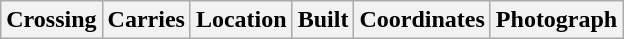<table class=wikitable>
<tr>
<th>Crossing</th>
<th>Carries</th>
<th>Location</th>
<th>Built</th>
<th>Coordinates</th>
<th>Photograph<br>



</th>
</tr>
</table>
